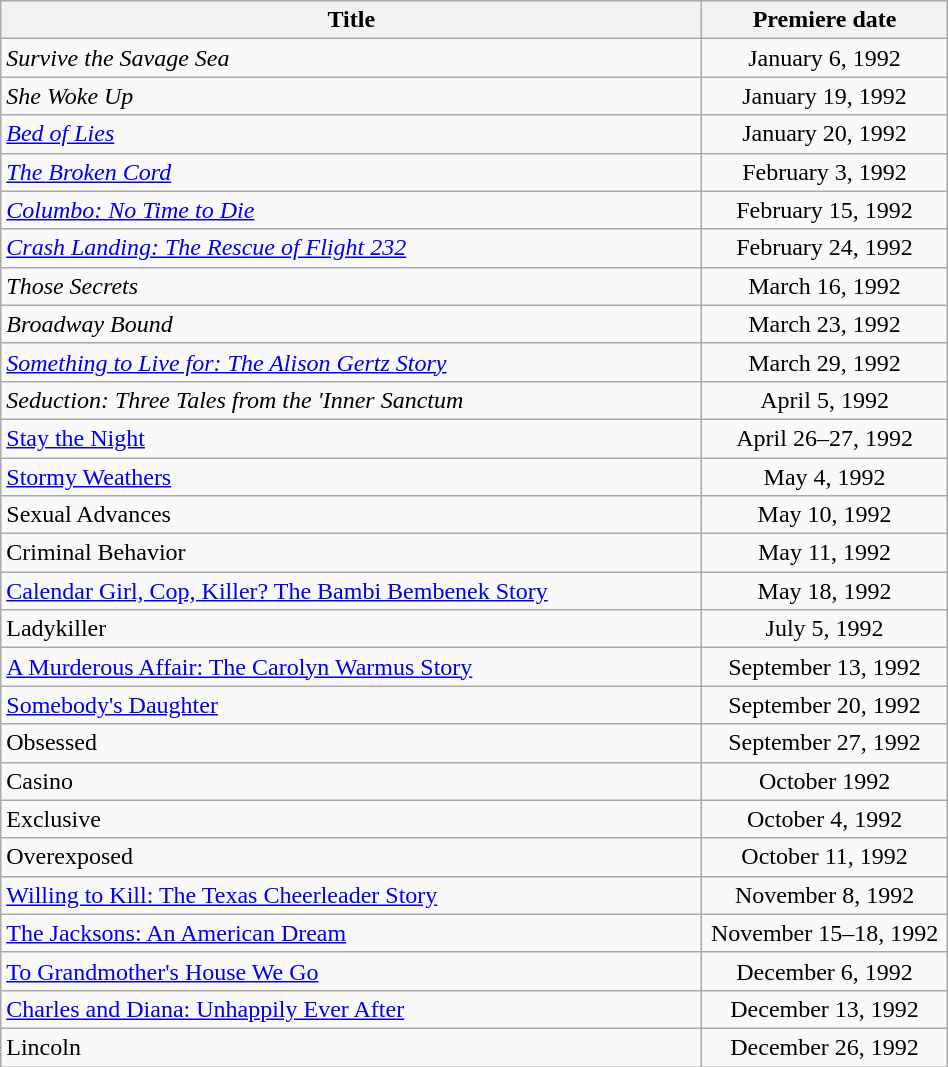<table class="wikitable plainrowheaders sortable" style="width:50%;text-align:center;">
<tr>
<th scope="col" style="width:40%;">Title</th>
<th scope="col" style="width:14%;">Premiere date</th>
</tr>
<tr>
<td scope="row" style="text-align:left;"><em>Survive the Savage Sea</em></td>
<td>January 6, 1992</td>
</tr>
<tr>
<td scope="row" style="text-align:left;"><em>She Woke Up</em></td>
<td>January 19, 1992</td>
</tr>
<tr>
<td scope="row" style="text-align:left;"><em><a href='#'>Bed of Lies</a></em></td>
<td>January 20, 1992</td>
</tr>
<tr>
<td scope="row" style="text-align:left;"><em><a href='#'>The Broken Cord</a></em></td>
<td>February 3, 1992</td>
</tr>
<tr>
<td scope="row" style="text-align:left;"><em><a href='#'>Columbo: No Time to Die</a></em></td>
<td>February 15, 1992</td>
</tr>
<tr>
<td scope="row" style="text-align:left;"><em><a href='#'>Crash Landing: The Rescue of Flight 232</a></em></td>
<td>February 24, 1992</td>
</tr>
<tr>
<td scope="row" style="text-align:left;"><em>Those Secrets</em></td>
<td>March 16, 1992</td>
</tr>
<tr>
<td scope="row" style="text-align:left;"><em>Broadway Bound</em></td>
<td>March 23, 1992</td>
</tr>
<tr>
<td scope="row" style="text-align:left;"><em><a href='#'>Something to Live for: The Alison Gertz Story</a></em></td>
<td>March 29, 1992</td>
</tr>
<tr>
<td scope="row" style="text-align:left;"><em>Seduction: Three Tales from the 'Inner Sanctum<strong></td>
<td>April 5, 1992</td>
</tr>
<tr>
<td scope="row" style="text-align:left;"></em><a href='#'>Stay the Night</a><em></td>
<td>April 26–27, 1992</td>
</tr>
<tr>
<td scope="row" style="text-align:left;"></em><a href='#'>Stormy Weathers</a><em></td>
<td>May 4, 1992</td>
</tr>
<tr>
<td scope="row" style="text-align:left;"></em>Sexual Advances<em></td>
<td>May 10, 1992</td>
</tr>
<tr>
<td scope="row" style="text-align:left;"></em>Criminal Behavior<em></td>
<td>May 11, 1992</td>
</tr>
<tr>
<td scope="row" style="text-align:left;"></em><a href='#'>Calendar Girl, Cop, Killer? The Bambi Bembenek Story</a><em></td>
<td>May 18, 1992</td>
</tr>
<tr>
<td scope="row" style="text-align:left;"></em>Ladykiller<em></td>
<td>July 5, 1992</td>
</tr>
<tr>
<td scope="row" style="text-align:left;"></em><a href='#'>A Murderous Affair: The Carolyn Warmus Story</a><em></td>
<td>September 13, 1992</td>
</tr>
<tr>
<td scope="row" style="text-align:left;"></em><a href='#'>Somebody's Daughter</a><em></td>
<td>September 20, 1992</td>
</tr>
<tr>
<td scope="row" style="text-align:left;"></em>Obsessed<em></td>
<td>September 27, 1992</td>
</tr>
<tr>
<td scope="row" style="text-align:left;"></em>Casino<em></td>
<td>October 1992</td>
</tr>
<tr>
<td scope="row" style="text-align:left;"></em>Exclusive<em></td>
<td>October 4, 1992</td>
</tr>
<tr>
<td scope="row" style="text-align:left;"></em>Overexposed<em></td>
<td>October 11, 1992</td>
</tr>
<tr>
<td scope="row" style="text-align:left;"></em><a href='#'>Willing to Kill: The Texas Cheerleader Story</a><em></td>
<td>November 8, 1992</td>
</tr>
<tr>
<td scope="row" style="text-align:left;"></em><a href='#'>The Jacksons: An American Dream</a><em></td>
<td>November 15–18, 1992</td>
</tr>
<tr>
<td scope="row" style="text-align:left;"></em><a href='#'>To Grandmother's House We Go</a><em></td>
<td>December 6, 1992</td>
</tr>
<tr>
<td scope="row" style="text-align:left;"></em><a href='#'>Charles and Diana: Unhappily Ever After</a><em></td>
<td>December 13, 1992</td>
</tr>
<tr>
<td scope="row" style="text-align:left;"></em>Lincoln<em></td>
<td>December 26, 1992</td>
</tr>
</table>
